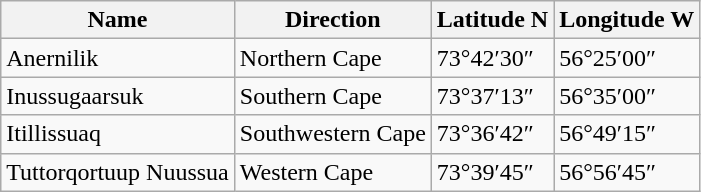<table class="wikitable">
<tr>
<th>Name</th>
<th>Direction</th>
<th>Latitude N</th>
<th>Longitude W</th>
</tr>
<tr>
<td>Anernilik</td>
<td>Northern Cape</td>
<td>73°42′30″</td>
<td>56°25′00″</td>
</tr>
<tr>
<td>Inussugaarsuk</td>
<td>Southern Cape</td>
<td>73°37′13″</td>
<td>56°35′00″</td>
</tr>
<tr>
<td>Itillissuaq</td>
<td>Southwestern Cape</td>
<td>73°36′42″</td>
<td>56°49′15″</td>
</tr>
<tr>
<td>Tuttorqortuup Nuussua</td>
<td>Western Cape</td>
<td>73°39′45″</td>
<td>56°56′45″</td>
</tr>
</table>
